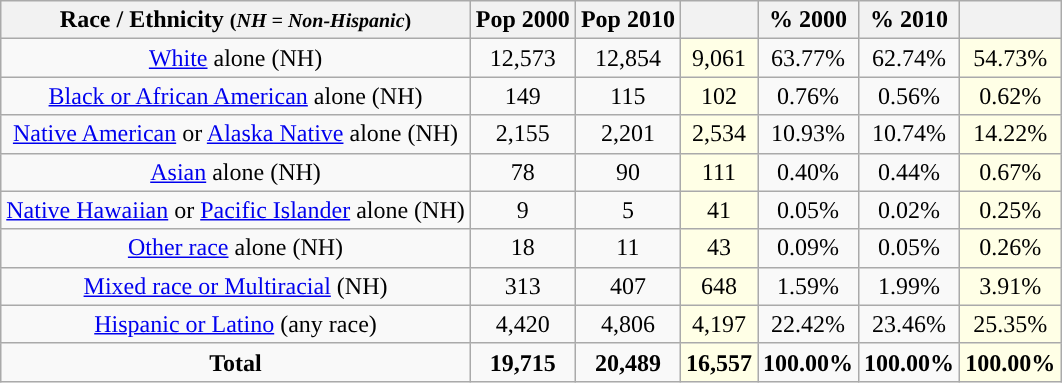<table class="wikitable" style="text-align:center;">
<tr>
<th>Race / Ethnicity <small>(<em>NH = Non-Hispanic</em>)</small></th>
<th>Pop 2000</th>
<th>Pop 2010</th>
<th></th>
<th>% 2000</th>
<th>% 2010</th>
<th></th>
</tr>
<tr>
<td><a href='#'>White</a> alone (NH)</td>
<td>12,573</td>
<td>12,854</td>
<td style='background: #ffffe6;'>9,061</td>
<td>63.77%</td>
<td>62.74%</td>
<td style='background: #ffffe6;'>54.73%</td>
</tr>
<tr>
<td><a href='#'>Black or African American</a> alone (NH)</td>
<td>149</td>
<td>115</td>
<td style='background: #ffffe6;'>102</td>
<td>0.76%</td>
<td>0.56%</td>
<td style='background: #ffffe6;'>0.62%</td>
</tr>
<tr>
<td><a href='#'>Native American</a> or <a href='#'>Alaska Native</a> alone (NH)</td>
<td>2,155</td>
<td>2,201</td>
<td style='background: #ffffe6;'>2,534</td>
<td>10.93%</td>
<td>10.74%</td>
<td style='background: #ffffe6;'>14.22%</td>
</tr>
<tr>
<td><a href='#'>Asian</a> alone (NH)</td>
<td>78</td>
<td>90</td>
<td style='background: #ffffe6;'>111</td>
<td>0.40%</td>
<td>0.44%</td>
<td style='background: #ffffe6;'>0.67%</td>
</tr>
<tr>
<td><a href='#'>Native Hawaiian</a> or <a href='#'>Pacific Islander</a> alone (NH)</td>
<td>9</td>
<td>5</td>
<td style='background: #ffffe6;'>41</td>
<td>0.05%</td>
<td>0.02%</td>
<td style='background: #ffffe6;'>0.25%</td>
</tr>
<tr>
<td><a href='#'>Other race</a> alone (NH)</td>
<td>18</td>
<td>11</td>
<td style='background: #ffffe6;'>43</td>
<td>0.09%</td>
<td>0.05%</td>
<td style='background: #ffffe6;'>0.26%</td>
</tr>
<tr>
<td><a href='#'>Mixed race or Multiracial</a> (NH)</td>
<td>313</td>
<td>407</td>
<td style='background: #ffffe6;'>648</td>
<td>1.59%</td>
<td>1.99%</td>
<td style='background: #ffffe6;'>3.91%</td>
</tr>
<tr>
<td><a href='#'>Hispanic or Latino</a> (any race)</td>
<td>4,420</td>
<td>4,806</td>
<td style='background: #ffffe6;'>4,197</td>
<td>22.42%</td>
<td>23.46%</td>
<td style='background: #ffffe6;'>25.35%</td>
</tr>
<tr>
<td><strong>Total</strong></td>
<td><strong>19,715</strong></td>
<td><strong>20,489</strong></td>
<td style='background: #ffffe6;'><strong>16,557</strong></td>
<td><strong>100.00%</strong></td>
<td><strong>100.00%</strong></td>
<td style='background: #ffffe6;'><strong>100.00%</strong></td>
</tr>
</table>
